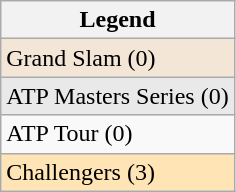<table class=wikitable>
<tr>
<th>Legend</th>
</tr>
<tr bgcolor=f3e6d7>
<td>Grand Slam (0)</td>
</tr>
<tr bgcolor=e9e9e9>
<td>ATP Masters Series (0)</td>
</tr>
<tr bgcolor=>
<td>ATP Tour (0)</td>
</tr>
<tr bgcolor=moccasin>
<td>Challengers (3)</td>
</tr>
</table>
